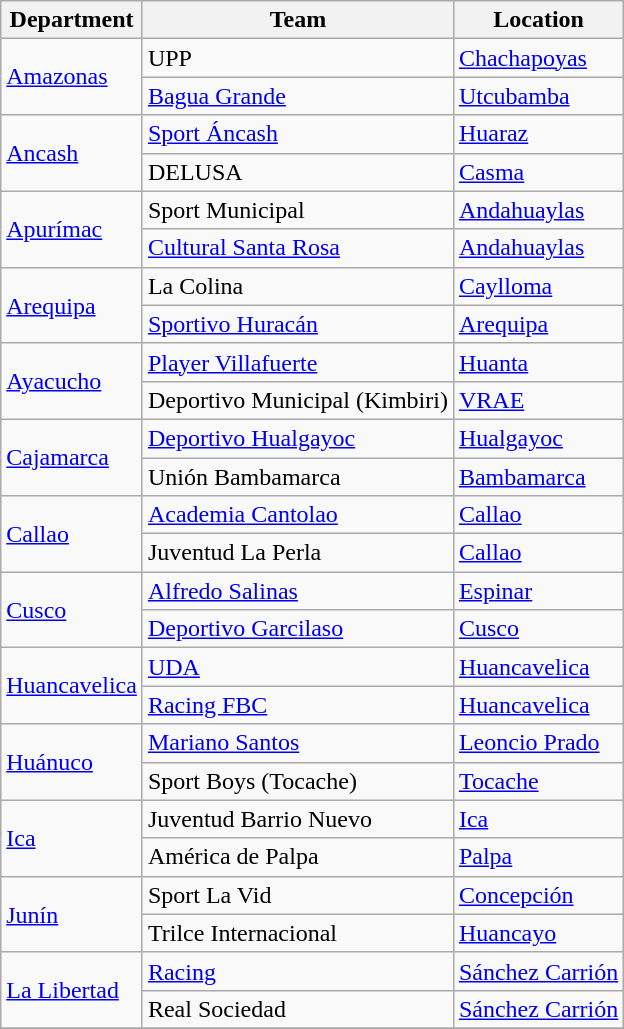<table class="wikitable">
<tr>
<th>Department</th>
<th>Team</th>
<th>Location</th>
</tr>
<tr>
<td rowspan="2"><a href='#'>Amazonas</a></td>
<td>UPP</td>
<td><a href='#'>Chachapoyas</a></td>
</tr>
<tr>
<td><a href='#'>Bagua Grande</a></td>
<td><a href='#'>Utcubamba</a></td>
</tr>
<tr>
<td rowspan="2"><a href='#'>Ancash</a></td>
<td><a href='#'>Sport Áncash</a></td>
<td><a href='#'>Huaraz</a></td>
</tr>
<tr>
<td>DELUSA</td>
<td><a href='#'>Casma</a></td>
</tr>
<tr>
<td rowspan="2"><a href='#'>Apurímac</a></td>
<td>Sport Municipal</td>
<td><a href='#'>Andahuaylas</a></td>
</tr>
<tr>
<td><a href='#'>Cultural Santa Rosa</a></td>
<td><a href='#'>Andahuaylas</a></td>
</tr>
<tr>
<td rowspan="2"><a href='#'>Arequipa</a></td>
<td>La Colina</td>
<td><a href='#'>Caylloma</a></td>
</tr>
<tr>
<td><a href='#'>Sportivo Huracán</a></td>
<td><a href='#'>Arequipa</a></td>
</tr>
<tr>
<td rowspan="2"><a href='#'>Ayacucho</a></td>
<td><a href='#'>Player Villafuerte</a></td>
<td><a href='#'>Huanta</a></td>
</tr>
<tr>
<td>Deportivo Municipal (Kimbiri)</td>
<td><a href='#'>VRAE</a></td>
</tr>
<tr>
<td rowspan="2"><a href='#'>Cajamarca</a></td>
<td><a href='#'>Deportivo Hualgayoc</a></td>
<td><a href='#'>Hualgayoc</a></td>
</tr>
<tr>
<td>Unión Bambamarca</td>
<td><a href='#'>Bambamarca</a></td>
</tr>
<tr>
<td rowspan="2"><a href='#'>Callao</a></td>
<td><a href='#'>Academia Cantolao</a></td>
<td><a href='#'>Callao</a></td>
</tr>
<tr>
<td>Juventud La Perla</td>
<td><a href='#'>Callao</a></td>
</tr>
<tr>
<td rowspan="2"><a href='#'>Cusco</a></td>
<td><a href='#'>Alfredo Salinas</a></td>
<td><a href='#'>Espinar</a></td>
</tr>
<tr>
<td><a href='#'>Deportivo Garcilaso</a></td>
<td><a href='#'>Cusco</a></td>
</tr>
<tr>
<td rowspan="2"><a href='#'>Huancavelica</a></td>
<td><a href='#'>UDA</a></td>
<td><a href='#'>Huancavelica</a></td>
</tr>
<tr>
<td><a href='#'>Racing FBC</a></td>
<td><a href='#'>Huancavelica</a></td>
</tr>
<tr>
<td rowspan="2"><a href='#'>Huánuco</a></td>
<td><a href='#'>Mariano Santos</a></td>
<td><a href='#'>Leoncio Prado</a></td>
</tr>
<tr>
<td>Sport Boys (Tocache)</td>
<td><a href='#'>Tocache</a></td>
</tr>
<tr>
<td rowspan="2"><a href='#'>Ica</a></td>
<td>Juventud Barrio Nuevo</td>
<td><a href='#'>Ica</a></td>
</tr>
<tr>
<td>América de Palpa</td>
<td><a href='#'>Palpa</a></td>
</tr>
<tr>
<td rowspan="2"><a href='#'>Junín</a></td>
<td>Sport La Vid</td>
<td><a href='#'>Concepción</a></td>
</tr>
<tr>
<td>Trilce Internacional</td>
<td><a href='#'>Huancayo</a></td>
</tr>
<tr>
<td rowspan="2"><a href='#'>La Libertad</a></td>
<td><a href='#'>Racing</a></td>
<td><a href='#'>Sánchez Carrión</a></td>
</tr>
<tr>
<td>Real Sociedad</td>
<td><a href='#'>Sánchez Carrión</a></td>
</tr>
<tr>
</tr>
</table>
